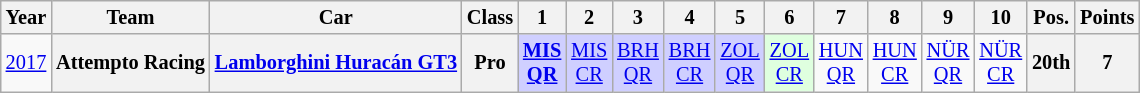<table class="wikitable" border="1" style="text-align:center; font-size:85%;">
<tr>
<th>Year</th>
<th>Team</th>
<th>Car</th>
<th>Class</th>
<th>1</th>
<th>2</th>
<th>3</th>
<th>4</th>
<th>5</th>
<th>6</th>
<th>7</th>
<th>8</th>
<th>9</th>
<th>10</th>
<th>Pos.</th>
<th>Points</th>
</tr>
<tr>
<td><a href='#'>2017</a></td>
<th nowrap>Attempto Racing</th>
<th nowrap><a href='#'>Lamborghini Huracán GT3</a></th>
<th>Pro</th>
<td style="background:#CFCFFF;"><strong><a href='#'>MIS<br>QR</a></strong><br></td>
<td style="background:#CFCFFF;"><a href='#'>MIS<br>CR</a><br></td>
<td style="background:#CFCFFF;"><a href='#'>BRH<br>QR</a><br></td>
<td style="background:#CFCFFF;"><a href='#'>BRH<br>CR</a><br></td>
<td style="background:#CFCFFF;"><a href='#'>ZOL<br>QR</a><br></td>
<td style="background:#DFFFDF;"><a href='#'>ZOL<br>CR</a><br></td>
<td><a href='#'>HUN<br>QR</a></td>
<td><a href='#'>HUN<br>CR</a></td>
<td><a href='#'>NÜR<br>QR</a></td>
<td><a href='#'>NÜR<br>CR</a></td>
<th>20th</th>
<th>7</th>
</tr>
</table>
